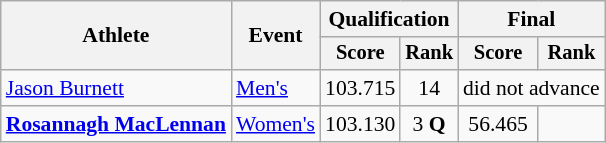<table class="wikitable" style="font-size:90%">
<tr>
<th rowspan="2">Athlete</th>
<th rowspan="2">Event</th>
<th colspan="2">Qualification</th>
<th colspan="2">Final</th>
</tr>
<tr style="font-size:95%">
<th>Score</th>
<th>Rank</th>
<th>Score</th>
<th>Rank</th>
</tr>
<tr align=center>
<td align=left><a href='#'>Jason Burnett</a></td>
<td align=left><a href='#'>Men's</a></td>
<td>103.715</td>
<td>14</td>
<td colspan=2>did not advance</td>
</tr>
<tr align=center>
<td align=left><strong><a href='#'>Rosannagh MacLennan</a></strong></td>
<td align=left><a href='#'>Women's</a></td>
<td>103.130</td>
<td>3 <strong>Q</strong></td>
<td>56.465</td>
<td></td>
</tr>
</table>
